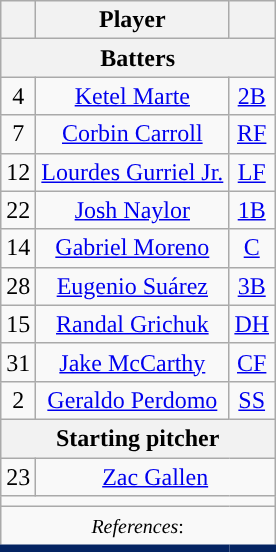<table class="wikitable" style="text-align:center">
<tr>
<th></th>
<th>Player</th>
<th></th>
</tr>
<tr>
<th colspan="3">Batters</th>
</tr>
<tr>
<td>4</td>
<td><a href='#'>Ketel Marte</a></td>
<td><a href='#'>2B</a></td>
</tr>
<tr>
<td>7</td>
<td><a href='#'>Corbin Carroll</a></td>
<td><a href='#'>RF</a></td>
</tr>
<tr>
<td>12</td>
<td><a href='#'>Lourdes Gurriel Jr.</a></td>
<td><a href='#'>LF</a></td>
</tr>
<tr>
<td>22</td>
<td><a href='#'>Josh Naylor</a></td>
<td><a href='#'>1B</a></td>
</tr>
<tr>
<td>14</td>
<td><a href='#'>Gabriel Moreno</a></td>
<td><a href='#'>C</a></td>
</tr>
<tr>
<td>28</td>
<td><a href='#'>Eugenio Suárez</a></td>
<td><a href='#'>3B</a></td>
</tr>
<tr>
<td>15</td>
<td><a href='#'>Randal Grichuk</a></td>
<td><a href='#'>DH</a></td>
</tr>
<tr>
<td>31</td>
<td><a href='#'>Jake McCarthy</a></td>
<td><a href='#'>CF</a></td>
</tr>
<tr>
<td>2</td>
<td><a href='#'>Geraldo Perdomo</a></td>
<td><a href='#'>SS</a></td>
</tr>
<tr>
<th colspan="4">Starting pitcher</th>
</tr>
<tr>
<td>23</td>
<td colspan="2"><a href='#'>Zac Gallen</a></td>
</tr>
<tr>
<td style="text-align:right"; colspan="4"></td>
</tr>
<tr>
<td style="border-bottom:#042462 5px solid;" colspan="4"><small><em>References</em>: </small></td>
</tr>
</table>
